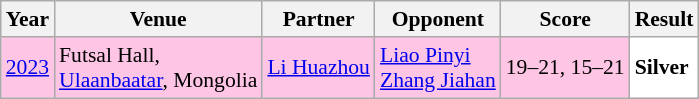<table class="sortable wikitable" style="font-size: 90%;">
<tr>
<th>Year</th>
<th>Venue</th>
<th>Partner</th>
<th>Opponent</th>
<th>Score</th>
<th>Result</th>
</tr>
<tr style="background:#FEC5E5">
<td align="center"><a href='#'>2023</a></td>
<td align="left">Futsal Hall,<br><a href='#'>Ulaanbaatar</a>, Mongolia</td>
<td align="left"> <a href='#'>Li Huazhou</a></td>
<td align="left"> <a href='#'>Liao Pinyi</a><br> <a href='#'>Zhang Jiahan</a></td>
<td align="left">19–21, 15–21</td>
<td style="text-align:left; background:white"> <strong>Silver</strong></td>
</tr>
</table>
